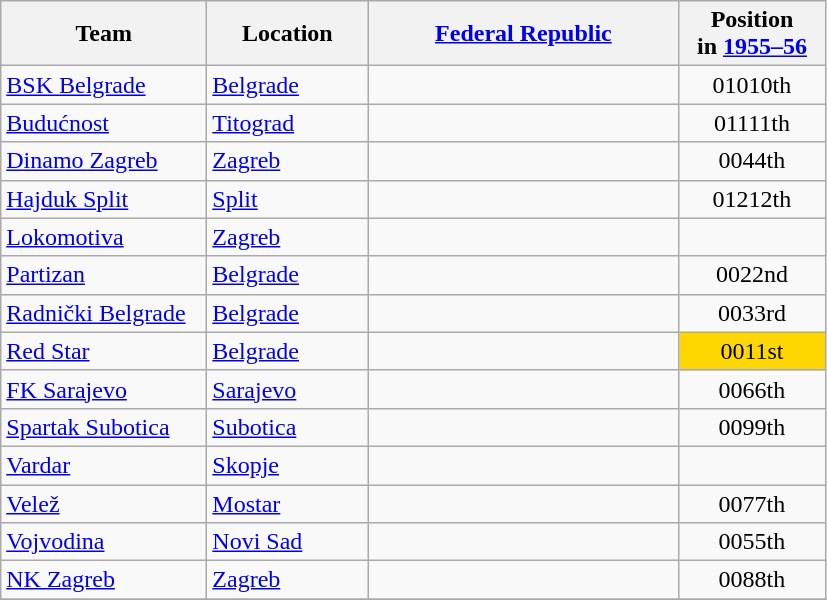<table class="wikitable sortable" style="text-align: left;">
<tr>
<th width="130">Team</th>
<th width="100">Location</th>
<th width="200"><a href='#'>Federal Republic</a></th>
<th width="90">Position<br>in <a href='#'>1955–56</a></th>
</tr>
<tr>
<td><a href='#'>BSK Belgrade</a></td>
<td><a href='#'>Belgrade</a></td>
<td></td>
<td style="text-align:center;"><span>010</span>10th</td>
</tr>
<tr>
<td><a href='#'>Budućnost</a></td>
<td><a href='#'>Titograd</a></td>
<td></td>
<td style="text-align:center;"><span>011</span>11th</td>
</tr>
<tr>
<td><a href='#'>Dinamo Zagreb</a></td>
<td><a href='#'>Zagreb</a></td>
<td></td>
<td style="text-align:center;"><span>004</span>4th</td>
</tr>
<tr>
<td><a href='#'>Hajduk Split</a></td>
<td><a href='#'>Split</a></td>
<td></td>
<td style="text-align:center;"><span>012</span>12th</td>
</tr>
<tr>
<td><a href='#'>Lokomotiva</a></td>
<td><a href='#'>Zagreb</a></td>
<td></td>
<td></td>
</tr>
<tr>
<td><a href='#'>Partizan</a></td>
<td><a href='#'>Belgrade</a></td>
<td></td>
<td style="text-align:center;"><span>002</span>2nd</td>
</tr>
<tr>
<td><a href='#'>Radnički Belgrade</a></td>
<td><a href='#'>Belgrade</a></td>
<td></td>
<td style="text-align:center;"><span>003</span>3rd</td>
</tr>
<tr>
<td><a href='#'>Red Star</a></td>
<td><a href='#'>Belgrade</a></td>
<td></td>
<td style="text-align:center;" bgcolor="gold"><span>001</span>1st</td>
</tr>
<tr>
<td><a href='#'>FK Sarajevo</a></td>
<td><a href='#'>Sarajevo</a></td>
<td></td>
<td style="text-align:center;"><span>006</span>6th</td>
</tr>
<tr>
<td><a href='#'>Spartak Subotica</a></td>
<td><a href='#'>Subotica</a></td>
<td></td>
<td style="text-align:center;"><span>009</span>9th</td>
</tr>
<tr>
<td><a href='#'>Vardar</a></td>
<td><a href='#'>Skopje</a></td>
<td></td>
<td></td>
</tr>
<tr>
<td><a href='#'>Velež</a></td>
<td><a href='#'>Mostar</a></td>
<td></td>
<td style="text-align:center;"><span>007</span>7th</td>
</tr>
<tr>
<td><a href='#'>Vojvodina</a></td>
<td><a href='#'>Novi Sad</a></td>
<td></td>
<td style="text-align:center;"><span>005</span>5th</td>
</tr>
<tr>
<td><a href='#'>NK Zagreb</a></td>
<td><a href='#'>Zagreb</a></td>
<td></td>
<td style="text-align:center;"><span>008</span>8th</td>
</tr>
<tr>
</tr>
</table>
